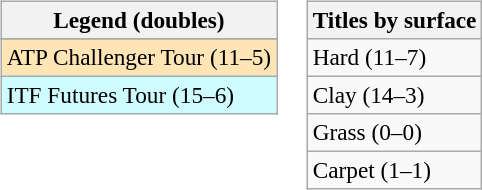<table>
<tr valign=top>
<td><br><table class=wikitable style=font-size:97%>
<tr>
<th>Legend (doubles)</th>
</tr>
<tr bgcolor=e5d1cb>
</tr>
<tr bgcolor=moccasin>
<td>ATP Challenger Tour (11–5)</td>
</tr>
<tr bgcolor=cffcff>
<td>ITF Futures Tour (15–6)</td>
</tr>
</table>
</td>
<td><br><table class=wikitable style=font-size:97%>
<tr>
<th>Titles by surface</th>
</tr>
<tr>
<td>Hard (11–7)</td>
</tr>
<tr>
<td>Clay (14–3)</td>
</tr>
<tr>
<td>Grass (0–0)</td>
</tr>
<tr>
<td>Carpet (1–1)</td>
</tr>
</table>
</td>
</tr>
</table>
